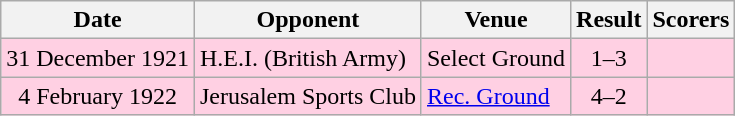<table class="wikitable">
<tr>
<th>Date</th>
<th>Opponent</th>
<th>Venue</th>
<th>Result</th>
<th>Scorers</th>
</tr>
<tr bgcolor=ffd0e3>
<td align=center>31 December 1921</td>
<td>H.E.I. (British Army)</td>
<td>Select Ground</td>
<td align=center>1–3</td>
<td></td>
</tr>
<tr bgcolor=ffd0e3>
<td align=center>4 February 1922</td>
<td>Jerusalem Sports Club</td>
<td><a href='#'>Rec. Ground</a></td>
<td align=center>4–2</td>
<td></td>
</tr>
</table>
